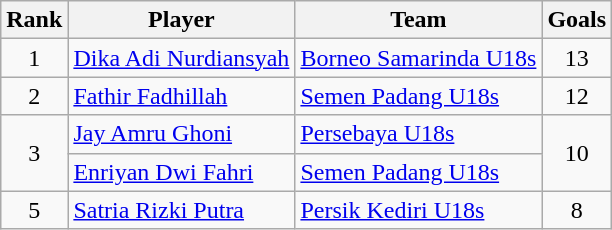<table class="wikitable" style="text-align:center">
<tr>
<th>Rank</th>
<th>Player</th>
<th>Team</th>
<th>Goals</th>
</tr>
<tr>
<td>1</td>
<td align="left"> <a href='#'>Dika Adi Nurdiansyah</a></td>
<td align="left"><a href='#'>Borneo Samarinda U18s</a></td>
<td>13</td>
</tr>
<tr>
<td>2</td>
<td align="left"> <a href='#'>Fathir Fadhillah</a></td>
<td align="left"><a href='#'>Semen Padang U18s</a></td>
<td>12</td>
</tr>
<tr>
<td rowspan="2">3</td>
<td align="left"> <a href='#'>Jay Amru Ghoni</a></td>
<td align="left"><a href='#'>Persebaya U18s</a></td>
<td rowspan="2">10</td>
</tr>
<tr>
<td align="left"> <a href='#'>Enriyan Dwi Fahri</a></td>
<td align="left"><a href='#'>Semen Padang U18s</a></td>
</tr>
<tr>
<td>5</td>
<td align="left"> <a href='#'>Satria Rizki Putra</a></td>
<td align="left"><a href='#'>Persik Kediri U18s</a></td>
<td>8</td>
</tr>
</table>
